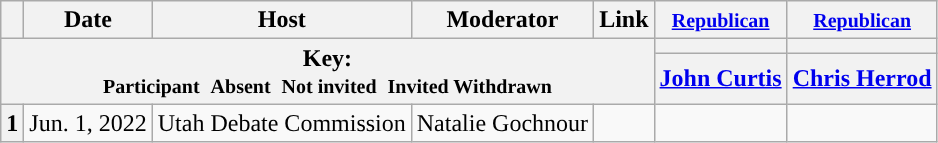<table class="wikitable" style="text-align:center;">
<tr>
<th scope="col"></th>
<th scope="col">Date</th>
<th scope="col">Host</th>
<th scope="col">Moderator</th>
<th scope="col">Link</th>
<th scope="col"><small><a href='#'>Republican</a></small></th>
<th scope="col"><small><a href='#'>Republican</a></small></th>
</tr>
<tr>
<th colspan="5" rowspan="2">Key:<br> <small>Participant </small>  <small>Absent </small>  <small>Not invited </small>  <small>Invited  Withdrawn</small></th>
<th scope="col" style="background:"></th>
<th scope="col" style="background:"></th>
</tr>
<tr>
<th scope="col"><a href='#'>John Curtis</a></th>
<th scope="col"><a href='#'>Chris Herrod</a></th>
</tr>
<tr>
<th>1</th>
<td style="white-space:nowrap;">Jun. 1, 2022</td>
<td style="white-space:nowrap;">Utah Debate Commission</td>
<td style="white-space:nowrap;">Natalie Gochnour</td>
<td style="white-space:nowrap;"></td>
<td></td>
<td></td>
</tr>
</table>
